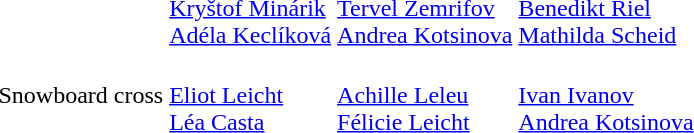<table>
<tr>
<td></td>
<td><br><a href='#'>Kryštof Minárik</a><br><a href='#'>Adéla Keclíková</a></td>
<td><br><a href='#'>Tervel Zemrifov</a><br><a href='#'>Andrea Kotsinova</a></td>
<td><br><a href='#'>Benedikt Riel</a><br><a href='#'>Mathilda Scheid</a></td>
</tr>
<tr>
<td>Snowboard cross</td>
<td><br><a href='#'>Eliot Leicht</a><br><a href='#'>Léa Casta</a></td>
<td><br><a href='#'>Achille Leleu</a><br><a href='#'>Félicie Leicht</a></td>
<td><br><a href='#'>Ivan Ivanov</a><br><a href='#'>Andrea Kotsinova</a></td>
</tr>
</table>
